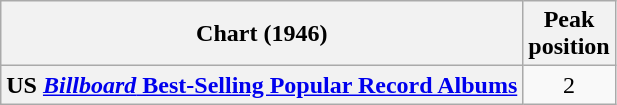<table class="wikitable plainrowheaders" style="text-align:center">
<tr>
<th scope="col">Chart (1946)</th>
<th scope="col">Peak<br>position</th>
</tr>
<tr>
<th scope="row" align="left">US <a href='#'><em>Billboard</em> Best-Selling Popular Record Albums</a></th>
<td>2</td>
</tr>
</table>
